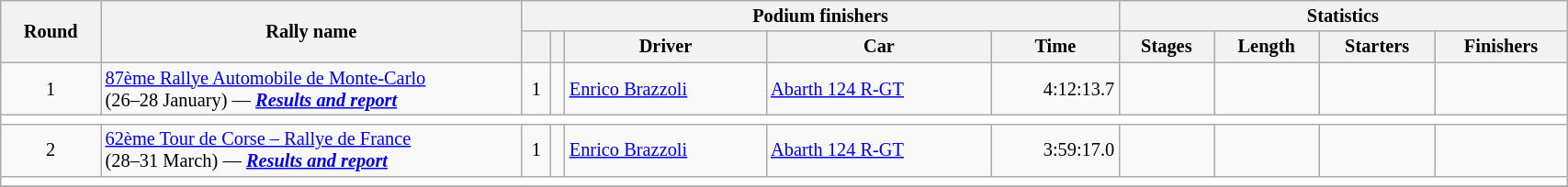<table class="wikitable" width=90% style="font-size:85%;">
<tr>
<th rowspan=2>Round</th>
<th style="width:22em" rowspan=2>Rally name</th>
<th colspan=5>Podium finishers</th>
<th colspan=4>Statistics</th>
</tr>
<tr>
<th></th>
<th></th>
<th>Driver</th>
<th>Car</th>
<th>Time</th>
<th>Stages</th>
<th>Length</th>
<th>Starters</th>
<th>Finishers</th>
</tr>
<tr>
<td align=center>1</td>
<td> <a href='#'>87ème Rallye Automobile de Monte-Carlo</a><br>(26–28 January) — <strong><em><a href='#'>Results and report</a></em></strong></td>
<td align=center>1</td>
<td align=center></td>
<td> <a href='#'>Enrico Brazzoli</a></td>
<td><a href='#'>Abarth 124 R-GT</a></td>
<td align=right>4:12:13.7</td>
<td align=center></td>
<td align=center></td>
<td align=center></td>
<td align=center></td>
</tr>
<tr style="background:white;">
<td colspan="11"></td>
</tr>
<tr>
<td align=center>2</td>
<td> <a href='#'>62ème Tour de Corse – Rallye de France</a><br>(28–31 March) — <strong><em><a href='#'>Results and report</a></em></strong></td>
<td align=center>1</td>
<td align=center></td>
<td> <a href='#'>Enrico Brazzoli</a></td>
<td><a href='#'>Abarth 124 R-GT</a></td>
<td align=right>3:59:17.0</td>
<td align=center></td>
<td align=center></td>
<td align=center></td>
<td align=center></td>
</tr>
<tr style="background:white;">
<td colspan="11"></td>
</tr>
<tr>
</tr>
</table>
